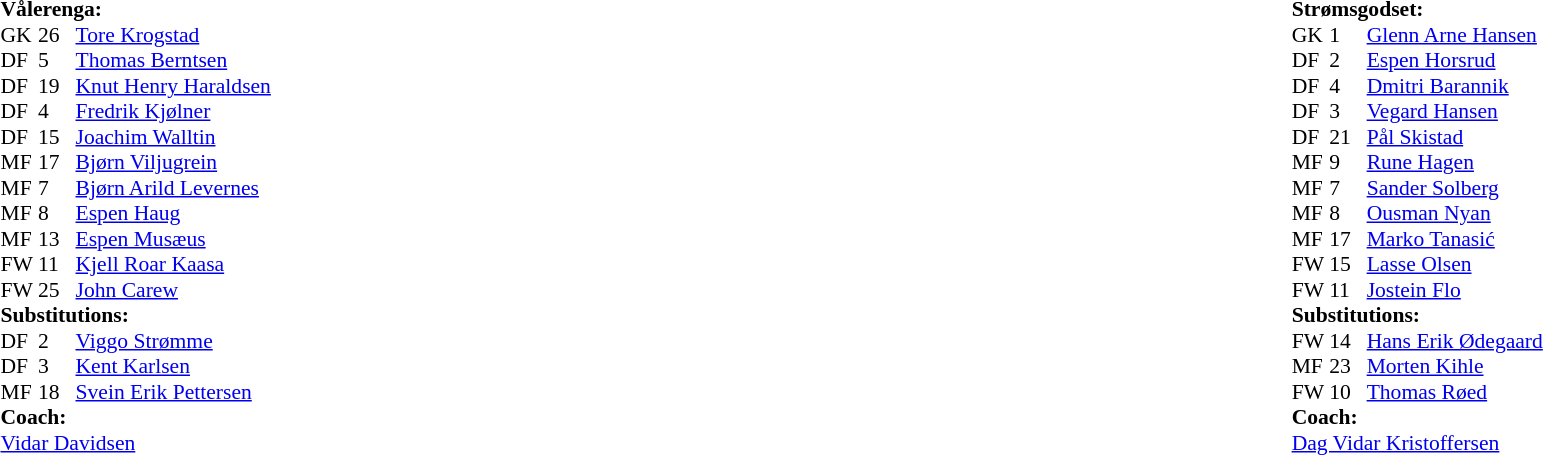<table width=100%>
<tr>
<td valign=top width=50%><br><table style=font-size:90% cellspacing=0 cellpadding=0>
<tr>
<td colspan="4"><strong>Vålerenga:</strong></td>
</tr>
<tr>
<th width=25></th>
<th width=25></th>
</tr>
<tr>
<td>GK</td>
<td>26</td>
<td> <a href='#'>Tore Krogstad</a></td>
</tr>
<tr>
<td>DF</td>
<td>5</td>
<td> <a href='#'>Thomas Berntsen</a></td>
<td></td>
<td></td>
</tr>
<tr>
<td>DF</td>
<td>19</td>
<td> <a href='#'>Knut Henry Haraldsen</a></td>
</tr>
<tr>
<td>DF</td>
<td>4</td>
<td> <a href='#'>Fredrik Kjølner</a></td>
<td></td>
</tr>
<tr>
<td>DF</td>
<td>15</td>
<td> <a href='#'>Joachim Walltin</a></td>
</tr>
<tr>
<td>MF</td>
<td>17</td>
<td> <a href='#'>Bjørn Viljugrein</a></td>
</tr>
<tr>
<td>MF</td>
<td>7</td>
<td> <a href='#'>Bjørn Arild Levernes</a></td>
<td></td>
<td></td>
</tr>
<tr>
<td>MF</td>
<td>8</td>
<td> <a href='#'>Espen Haug</a></td>
<td></td>
<td></td>
</tr>
<tr>
<td>MF</td>
<td>13</td>
<td> <a href='#'>Espen Musæus</a></td>
</tr>
<tr>
<td>FW</td>
<td>11</td>
<td> <a href='#'>Kjell Roar Kaasa</a></td>
</tr>
<tr>
<td>FW</td>
<td>25</td>
<td> <a href='#'>John Carew</a></td>
</tr>
<tr>
<td colspan=3><strong>Substitutions:</strong></td>
</tr>
<tr>
<td>DF</td>
<td>2</td>
<td> <a href='#'>Viggo Strømme</a></td>
<td></td>
<td></td>
</tr>
<tr>
<td>DF</td>
<td>3</td>
<td> <a href='#'>Kent Karlsen</a></td>
<td></td>
<td></td>
</tr>
<tr>
<td>MF</td>
<td>18</td>
<td> <a href='#'>Svein Erik Pettersen</a></td>
<td></td>
<td></td>
</tr>
<tr>
<td colspan=3><strong>Coach:</strong></td>
</tr>
<tr>
<td colspan=4> <a href='#'>Vidar Davidsen</a></td>
</tr>
</table>
</td>
<td valign="top" width="50%"><br><table style="font-size: 90%" cellspacing="0" cellpadding="0" align=center>
<tr>
<td colspan="4"><strong>Strømsgodset:</strong></td>
</tr>
<tr>
<th width=25></th>
<th width=25></th>
</tr>
<tr>
<td>GK</td>
<td>1</td>
<td> <a href='#'>Glenn Arne Hansen</a></td>
</tr>
<tr>
<td>DF</td>
<td>2</td>
<td> <a href='#'>Espen Horsrud</a></td>
</tr>
<tr>
<td>DF</td>
<td>4</td>
<td> <a href='#'>Dmitri Barannik</a></td>
<td></td>
</tr>
<tr>
<td>DF</td>
<td>3</td>
<td> <a href='#'>Vegard Hansen</a></td>
</tr>
<tr>
<td>DF</td>
<td>21</td>
<td> <a href='#'>Pål Skistad</a></td>
</tr>
<tr>
<td>MF</td>
<td>9</td>
<td> <a href='#'>Rune Hagen</a></td>
</tr>
<tr>
<td>MF</td>
<td>7</td>
<td> <a href='#'>Sander Solberg</a></td>
</tr>
<tr>
<td>MF</td>
<td>8</td>
<td> <a href='#'>Ousman Nyan</a></td>
<td></td>
<td></td>
</tr>
<tr>
<td>MF</td>
<td>17</td>
<td> <a href='#'>Marko Tanasić</a></td>
<td></td>
<td></td>
</tr>
<tr>
<td>FW</td>
<td>15</td>
<td> <a href='#'>Lasse Olsen</a></td>
</tr>
<tr>
<td>FW</td>
<td>11</td>
<td> <a href='#'>Jostein Flo</a></td>
<td></td>
<td></td>
</tr>
<tr>
<td colspan=3><strong>Substitutions:</strong></td>
</tr>
<tr>
<td>FW</td>
<td>14</td>
<td> <a href='#'>Hans Erik Ødegaard</a></td>
<td></td>
<td></td>
</tr>
<tr>
<td>MF</td>
<td>23</td>
<td> <a href='#'>Morten Kihle</a></td>
<td></td>
<td></td>
</tr>
<tr>
<td>FW</td>
<td>10</td>
<td> <a href='#'>Thomas Røed</a></td>
<td></td>
<td></td>
</tr>
<tr>
<td colspan=3><strong>Coach:</strong></td>
</tr>
<tr>
<td colspan=4> <a href='#'>Dag Vidar Kristoffersen</a></td>
</tr>
</table>
</td>
</tr>
</table>
